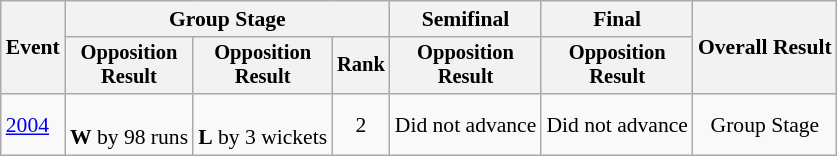<table class=wikitable style=font-size:90%;text-align:center>
<tr>
<th rowspan=2>Event</th>
<th colspan=3>Group Stage</th>
<th>Semifinal</th>
<th>Final</th>
<th rowspan=2>Overall Result</th>
</tr>
<tr style=font-size:95%>
<th>Opposition<br>Result</th>
<th>Opposition<br>Result</th>
<th>Rank</th>
<th>Opposition<br>Result</th>
<th>Opposition<br>Result</th>
</tr>
<tr>
<td align=left><a href='#'>2004</a></td>
<td><br><strong>W</strong> by 98 runs</td>
<td><br><strong>L</strong> by 3 wickets</td>
<td>2</td>
<td>Did not advance</td>
<td>Did not advance</td>
<td>Group Stage</td>
</tr>
</table>
